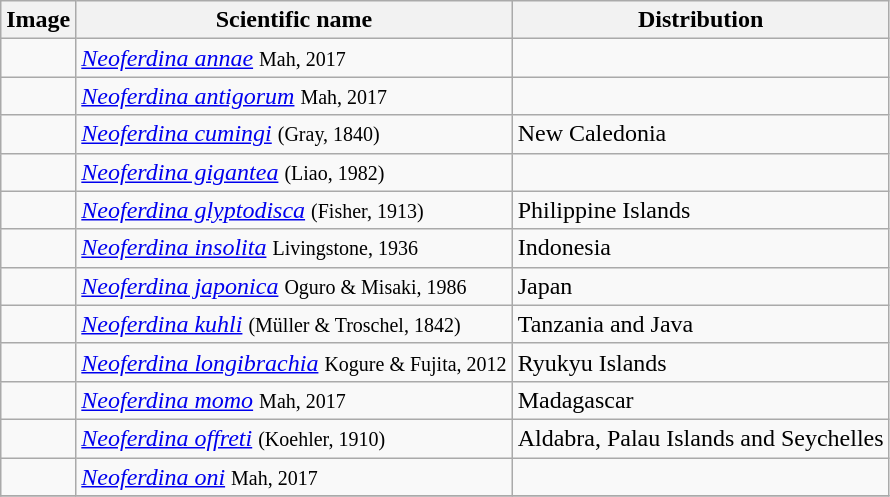<table class="wikitable">
<tr>
<th>Image</th>
<th>Scientific name</th>
<th>Distribution</th>
</tr>
<tr>
<td></td>
<td><em><a href='#'>Neoferdina annae</a></em> <small>Mah, 2017</small></td>
<td></td>
</tr>
<tr>
<td></td>
<td><em><a href='#'>Neoferdina antigorum</a></em> <small>Mah, 2017</small></td>
<td></td>
</tr>
<tr>
<td></td>
<td><em><a href='#'>Neoferdina cumingi</a></em> <small>(Gray, 1840)</small></td>
<td>New Caledonia</td>
</tr>
<tr>
<td></td>
<td><em><a href='#'>Neoferdina gigantea</a></em> <small>(Liao, 1982)</small></td>
<td></td>
</tr>
<tr>
<td></td>
<td><em><a href='#'>Neoferdina glyptodisca</a></em> <small>(Fisher, 1913)</small></td>
<td>Philippine Islands</td>
</tr>
<tr>
<td></td>
<td><em><a href='#'>Neoferdina insolita</a></em> <small>Livingstone, 1936</small></td>
<td>Indonesia</td>
</tr>
<tr>
<td></td>
<td><em><a href='#'>Neoferdina japonica</a></em> <small>Oguro & Misaki, 1986</small></td>
<td>Japan</td>
</tr>
<tr>
<td></td>
<td><em><a href='#'>Neoferdina kuhli</a></em> <small>(Müller & Troschel, 1842)</small></td>
<td>Tanzania and Java</td>
</tr>
<tr>
<td></td>
<td><em><a href='#'>Neoferdina longibrachia</a></em> <small>Kogure & Fujita, 2012</small></td>
<td>Ryukyu Islands</td>
</tr>
<tr>
<td></td>
<td><em><a href='#'>Neoferdina momo</a></em> <small>Mah, 2017</small></td>
<td>Madagascar</td>
</tr>
<tr>
<td></td>
<td><em><a href='#'>Neoferdina offreti</a></em> <small>(Koehler, 1910)</small></td>
<td>Aldabra, Palau Islands and Seychelles</td>
</tr>
<tr>
<td></td>
<td><em><a href='#'>Neoferdina oni</a></em> <small>Mah, 2017</small></td>
<td></td>
</tr>
<tr>
</tr>
</table>
